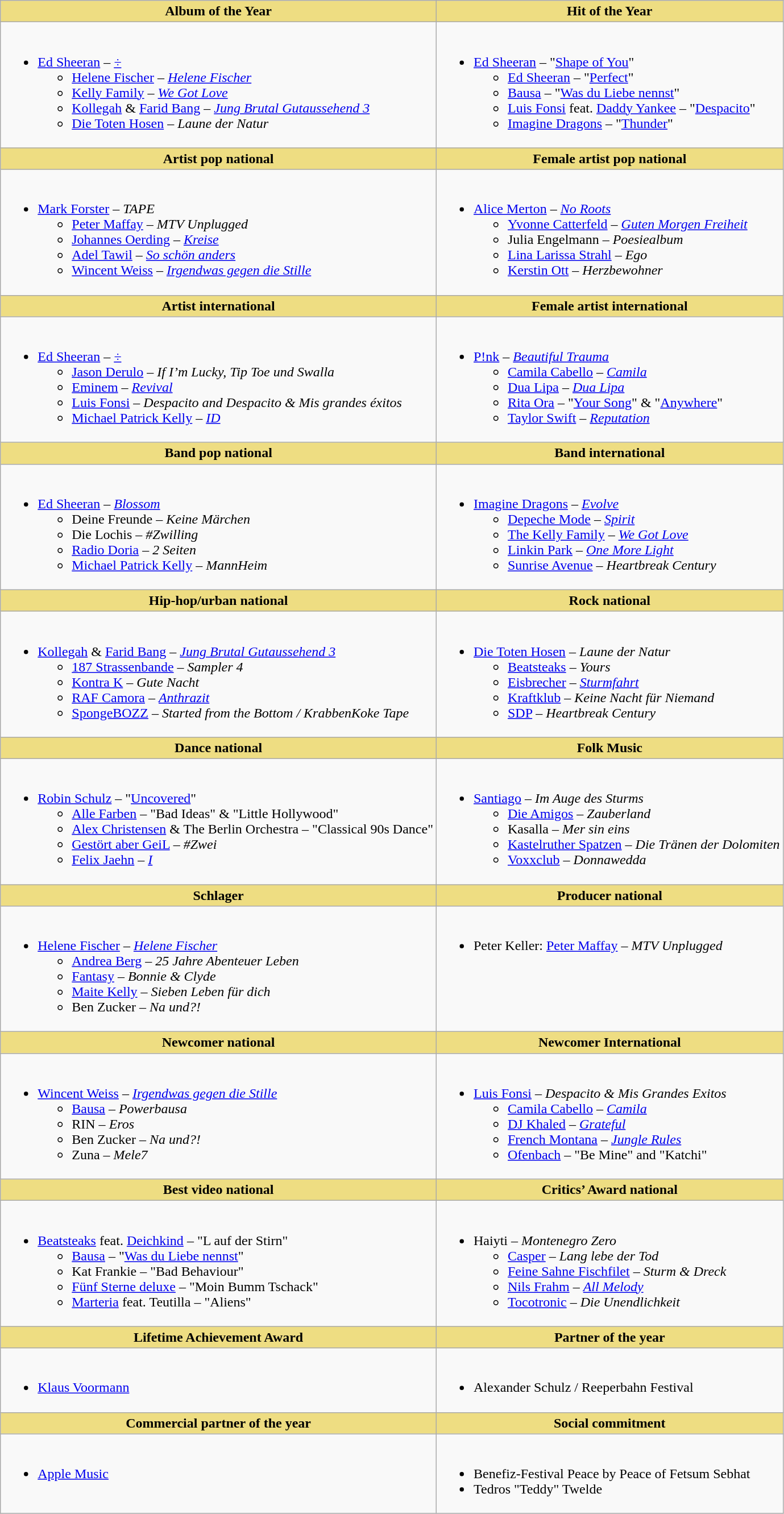<table class=wikitable>
<tr>
<th scope="col" style="background:#EEDD82;" ! style="width="50%">Album of the Year</th>
<th scope="col" style="background:#EEDD82;" ! style="width="50%">Hit of the Year</th>
</tr>
<tr>
<td scope="row" valign="top"><br><ul><li><a href='#'>Ed Sheeran</a> – <em><a href='#'>÷</a></em><ul><li><a href='#'>Helene Fischer</a> – <em><a href='#'>Helene Fischer</a></em></li><li><a href='#'>Kelly Family</a> – <em><a href='#'>We Got Love</a></em></li><li><a href='#'>Kollegah</a> & <a href='#'>Farid Bang</a> – <em><a href='#'>Jung Brutal Gutaussehend 3</a></em></li><li><a href='#'>Die Toten Hosen</a> – <em>Laune der Natur</em></li></ul></li></ul></td>
<td scope="row" valign="top"><br><ul><li><a href='#'>Ed Sheeran</a> – "<a href='#'>Shape of You</a>"<ul><li><a href='#'>Ed Sheeran</a> – "<a href='#'>Perfect</a>"</li><li><a href='#'>Bausa</a> – "<a href='#'>Was du Liebe nennst</a>"</li><li><a href='#'>Luis Fonsi</a> feat. <a href='#'>Daddy Yankee</a> – "<a href='#'>Despacito</a>"</li><li><a href='#'>Imagine Dragons</a> – "<a href='#'>Thunder</a>"</li></ul></li></ul></td>
</tr>
<tr>
<th scope="col" style="background:#EEDD82;" ! style="width="50%">Artist pop national</th>
<th scope="col" style="background:#EEDD82;" ! style="width="50%">Female artist pop national</th>
</tr>
<tr>
<td scope="row" valign="top"><br><ul><li><a href='#'>Mark Forster</a> – <em>TAPE</em><ul><li><a href='#'>Peter Maffay</a> – <em>MTV Unplugged</em></li><li><a href='#'>Johannes Oerding</a> – <em><a href='#'>Kreise</a></em></li><li><a href='#'>Adel Tawil</a> – <em><a href='#'>So schön anders</a></em></li><li><a href='#'>Wincent Weiss</a> – <em><a href='#'>Irgendwas gegen die Stille</a></em></li></ul></li></ul></td>
<td scope="row" valign="top"><br><ul><li><a href='#'>Alice Merton</a> – <em><a href='#'>No Roots</a></em><ul><li><a href='#'>Yvonne Catterfeld</a> – <em><a href='#'>Guten Morgen Freiheit</a></em></li><li>Julia Engelmann – <em>Poesiealbum</em></li><li><a href='#'>Lina Larissa Strahl</a> – <em>Ego</em></li><li><a href='#'>Kerstin Ott</a> – <em>Herzbewohner</em></li></ul></li></ul></td>
</tr>
<tr>
<th scope="col" style="background:#EEDD82;" ! style="width="50%">Artist international</th>
<th scope="col" style="background:#EEDD82;" ! style="width="50%">Female artist international</th>
</tr>
<tr>
<td scope="row" valign="top"><br><ul><li><a href='#'>Ed Sheeran</a> – <em><a href='#'>÷</a></em><ul><li><a href='#'>Jason Derulo</a> – <em>If I’m Lucky, Tip Toe und Swalla</em></li><li><a href='#'>Eminem</a> – <em><a href='#'>Revival</a></em></li><li><a href='#'>Luis Fonsi</a> – <em>Despacito and Despacito & Mis grandes éxitos</em></li><li><a href='#'>Michael Patrick Kelly</a> – <em><a href='#'>ID</a></em></li></ul></li></ul></td>
<td scope="row" valign="top"><br><ul><li><a href='#'>P!nk</a> – <em><a href='#'>Beautiful Trauma</a></em><ul><li><a href='#'>Camila Cabello</a> – <em><a href='#'>Camila</a></em></li><li><a href='#'>Dua Lipa</a> – <em><a href='#'>Dua Lipa</a></em></li><li><a href='#'>Rita Ora</a> – "<a href='#'>Your Song</a>" & "<a href='#'>Anywhere</a>"</li><li><a href='#'>Taylor Swift</a> – <em><a href='#'>Reputation</a></em></li></ul></li></ul></td>
</tr>
<tr>
<th scope="col" style="background:#EEDD82;" ! style="width="50%">Band pop national</th>
<th scope="col" style="background:#EEDD82;" ! style="width="50%">Band international</th>
</tr>
<tr>
<td scope="row" valign="top"><br><ul><li><a href='#'>Ed Sheeran</a> – <em><a href='#'>Blossom</a></em><ul><li>Deine Freunde – <em>Keine Märchen</em></li><li>Die Lochis – <em>#Zwilling</em></li><li><a href='#'>Radio Doria</a> – <em>2 Seiten</em></li><li><a href='#'>Michael Patrick Kelly</a> – <em>MannHeim</em></li></ul></li></ul></td>
<td scope="row" valign="top"><br><ul><li><a href='#'>Imagine Dragons</a> – <em><a href='#'>Evolve</a></em><ul><li><a href='#'>Depeche Mode</a> – <em><a href='#'>Spirit</a></em></li><li><a href='#'>The Kelly Family</a> – <em><a href='#'>We Got Love</a></em></li><li><a href='#'>Linkin Park</a> – <em><a href='#'>One More Light</a></em></li><li><a href='#'>Sunrise Avenue</a> – <em>Heartbreak Century</em></li></ul></li></ul></td>
</tr>
<tr>
<th scope="col" style="background:#EEDD82;" ! style="width="50%">Hip-hop/urban national</th>
<th scope="col" style="background:#EEDD82;" ! style="width="50%">Rock national</th>
</tr>
<tr>
<td scope="row" valign="top"><br><ul><li><a href='#'>Kollegah</a> & <a href='#'>Farid Bang</a> – <em><a href='#'>Jung Brutal Gutaussehend 3</a></em><ul><li><a href='#'>187 Strassenbande</a> – <em>Sampler 4</em></li><li><a href='#'>Kontra K</a> – <em>Gute Nacht</em></li><li><a href='#'>RAF Camora</a> – <em><a href='#'>Anthrazit</a></em></li><li><a href='#'>SpongeBOZZ</a> – <em>Started from the Bottom / KrabbenKoke Tape</em></li></ul></li></ul></td>
<td scope="row" valign="top"><br><ul><li><a href='#'>Die Toten Hosen</a> – <em>Laune der Natur</em><ul><li><a href='#'>Beatsteaks</a> – <em>Yours</em></li><li><a href='#'>Eisbrecher</a> – <em><a href='#'>Sturmfahrt</a></em></li><li><a href='#'>Kraftklub</a> – <em>Keine Nacht für Niemand</em></li><li><a href='#'>SDP</a> – <em>Heartbreak Century</em></li></ul></li></ul></td>
</tr>
<tr>
<th scope="col" style="background:#EEDD82;" ! style="width="50%">Dance national</th>
<th scope="col" style="background:#EEDD82;" ! style="width="50%">Folk Music</th>
</tr>
<tr>
<td scope="row" valign="top"><br><ul><li><a href='#'>Robin Schulz</a> – "<a href='#'>Uncovered</a>"<ul><li><a href='#'>Alle Farben</a> – "Bad Ideas" & "Little Hollywood"</li><li><a href='#'>Alex Christensen</a> & The Berlin Orchestra – "Classical 90s Dance"</li><li><a href='#'>Gestört aber GeiL</a> – <em>#Zwei</em></li><li><a href='#'>Felix Jaehn</a> – <em><a href='#'>I</a></em></li></ul></li></ul></td>
<td scope="row" valign="top"><br><ul><li><a href='#'>Santiago</a> – <em>Im Auge des Sturms</em><ul><li><a href='#'>Die Amigos</a> – <em>Zauberland</em></li><li>Kasalla – <em>Mer sin eins</em></li><li><a href='#'>Kastelruther Spatzen</a> – <em>Die Tränen der Dolomiten</em></li><li><a href='#'>Voxxclub</a> – <em>Donnawedda</em></li></ul></li></ul></td>
</tr>
<tr>
<th scope="col" style="background:#EEDD82;" ! style="width="50%">Schlager</th>
<th scope="col" style="background:#EEDD82;" ! style="width="50%">Producer national</th>
</tr>
<tr>
<td scope="row" valign="top"><br><ul><li><a href='#'>Helene Fischer</a> – <em><a href='#'>Helene Fischer</a></em><ul><li><a href='#'>Andrea Berg</a> – <em>25 Jahre Abenteuer Leben</em></li><li><a href='#'>Fantasy</a> – <em>Bonnie & Clyde</em></li><li><a href='#'>Maite Kelly</a> – <em>Sieben Leben für dich</em></li><li>Ben Zucker – <em>Na und?!</em></li></ul></li></ul></td>
<td scope="row" valign="top"><br><ul><li>Peter Keller: <a href='#'>Peter Maffay</a> – <em>MTV Unplugged</em></li></ul></td>
</tr>
<tr>
<th scope="col" style="background:#EEDD82;" ! style="width="50%">Newcomer national</th>
<th scope="col" style="background:#EEDD82;" ! style="width="50%">Newcomer International</th>
</tr>
<tr>
<td scope="row" valign="top"><br><ul><li><a href='#'>Wincent Weiss</a> – <em><a href='#'>Irgendwas gegen die Stille</a></em><ul><li><a href='#'>Bausa</a> – <em>Powerbausa</em></li><li>RIN – <em>Eros</em></li><li>Ben Zucker – <em>Na und?!</em></li><li>Zuna – <em>Mele7</em></li></ul></li></ul></td>
<td scope="row" valign="top"><br><ul><li><a href='#'>Luis Fonsi</a> – <em>Despacito & Mis Grandes Exitos</em><ul><li><a href='#'>Camila Cabello</a> – <em><a href='#'>Camila</a></em></li><li><a href='#'>DJ Khaled</a> – <em><a href='#'>Grateful</a></em></li><li><a href='#'>French Montana</a> – <em><a href='#'>Jungle Rules</a></em></li><li><a href='#'>Ofenbach</a> – "Be Mine" and "Katchi"</li></ul></li></ul></td>
</tr>
<tr>
<th scope="col" style="background:#EEDD82;" ! style="width="50%">Best video national</th>
<th scope="col" style="background:#EEDD82;" ! style="width="50%">Critics’ Award national</th>
</tr>
<tr>
<td scope="row" valign="top"><br><ul><li><a href='#'>Beatsteaks</a> feat. <a href='#'>Deichkind</a> – "L auf der Stirn"<ul><li><a href='#'>Bausa</a> – "<a href='#'>Was du Liebe nennst</a>"</li><li>Kat Frankie – "Bad Behaviour"</li><li><a href='#'>Fünf Sterne deluxe</a> – "Moin Bumm Tschack"</li><li><a href='#'>Marteria</a> feat. Teutilla – "Aliens"</li></ul></li></ul></td>
<td scope="row" valign="top"><br><ul><li>Haiyti – <em>Montenegro Zero</em><ul><li><a href='#'>Casper</a> – <em>Lang lebe der Tod</em></li><li><a href='#'>Feine Sahne Fischfilet</a> – <em>Sturm & Dreck</em></li><li><a href='#'>Nils Frahm</a> – <em><a href='#'>All Melody</a></em></li><li><a href='#'>Tocotronic</a> – <em>Die Unendlichkeit</em></li></ul></li></ul></td>
</tr>
<tr>
<th scope="col" style="background:#EEDD82;" ! style="width="50%">Lifetime Achievement Award</th>
<th scope="col" style="background:#EEDD82;" ! style="width="50%">Partner of the year</th>
</tr>
<tr>
<td scope="row" valign="top"><br><ul><li><a href='#'>Klaus Voormann</a></li></ul></td>
<td scope="row" valign="top"><br><ul><li>Alexander Schulz / Reeperbahn Festival</li></ul></td>
</tr>
<tr>
<th scope="col" style="background:#EEDD82;" ! style="width="50%">Commercial partner of the year</th>
<th scope="col" style="background:#EEDD82;" ! style="width="50%">Social commitment</th>
</tr>
<tr>
<td scope="row" valign="top"><br><ul><li><a href='#'>Apple Music</a></li></ul></td>
<td scope="row" valign="top"><br><ul><li>Benefiz-Festival Peace by Peace of Fetsum Sebhat</li><li>Tedros "Teddy" Twelde</li></ul></td>
</tr>
</table>
